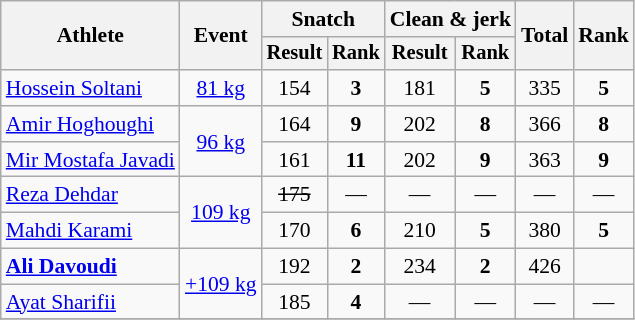<table class=wikitable style=font-size:90%;text-align:center>
<tr>
<th rowspan="2">Athlete</th>
<th rowspan="2">Event</th>
<th colspan="2">Snatch</th>
<th colspan="2">Clean & jerk</th>
<th rowspan="2">Total</th>
<th rowspan="2">Rank</th>
</tr>
<tr style="font-size:95%">
<th>Result</th>
<th>Rank</th>
<th>Result</th>
<th>Rank</th>
</tr>
<tr>
<td align=left><a href='#'>Hossein Soltani</a></td>
<td align=center><a href='#'>81 kg</a></td>
<td>154</td>
<td><strong>3</strong></td>
<td>181</td>
<td><strong>5</strong></td>
<td>335</td>
<td><strong>5</strong></td>
</tr>
<tr>
<td align=left><a href='#'>Amir Hoghoughi</a></td>
<td rowspan="2" align=center><a href='#'>96 kg</a></td>
<td>164</td>
<td><strong>9</strong></td>
<td>202</td>
<td><strong>8</strong></td>
<td>366</td>
<td><strong>8</strong></td>
</tr>
<tr>
<td align=left><a href='#'>Mir Mostafa Javadi</a></td>
<td>161</td>
<td><strong>11</strong></td>
<td>202</td>
<td><strong>9</strong></td>
<td>363</td>
<td><strong>9</strong></td>
</tr>
<tr>
<td align=left><a href='#'>Reza Dehdar</a></td>
<td rowspan="2" align=center><a href='#'>109 kg</a></td>
<td><s>175</s></td>
<td>—</td>
<td>—</td>
<td>—</td>
<td>—</td>
<td>—</td>
</tr>
<tr>
<td align=left><a href='#'>Mahdi Karami</a></td>
<td>170</td>
<td><strong>6</strong></td>
<td>210</td>
<td><strong>5</strong></td>
<td>380</td>
<td><strong>5</strong></td>
</tr>
<tr>
<td align=left><strong><a href='#'>Ali Davoudi</a></strong></td>
<td rowspan="2" align=center><a href='#'>+109 kg</a></td>
<td>192</td>
<td><strong>2</strong></td>
<td>234</td>
<td><strong>2</strong></td>
<td>426</td>
<td></td>
</tr>
<tr>
<td align=left><a href='#'>Ayat Sharifii</a></td>
<td>185</td>
<td><strong>4</strong></td>
<td>—</td>
<td>—</td>
<td>—</td>
<td>—</td>
</tr>
<tr>
</tr>
</table>
